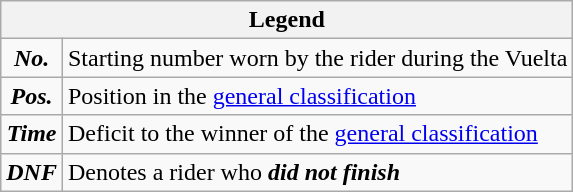<table class="wikitable">
<tr>
<th colspan=2>Legend</th>
</tr>
<tr>
<td align=center><strong><em>No.</em></strong></td>
<td>Starting number worn by the rider during the Vuelta</td>
</tr>
<tr>
<td align=center><strong><em>Pos.</em></strong></td>
<td>Position in the <a href='#'>general classification</a></td>
</tr>
<tr>
<td align=center><strong><em>Time</em></strong></td>
<td>Deficit to the winner of the <a href='#'>general classification</a></td>
</tr>
<tr>
<td align=center><strong><em>DNF</em></strong></td>
<td>Denotes a rider who <strong><em>did not finish</em></strong></td>
</tr>
</table>
